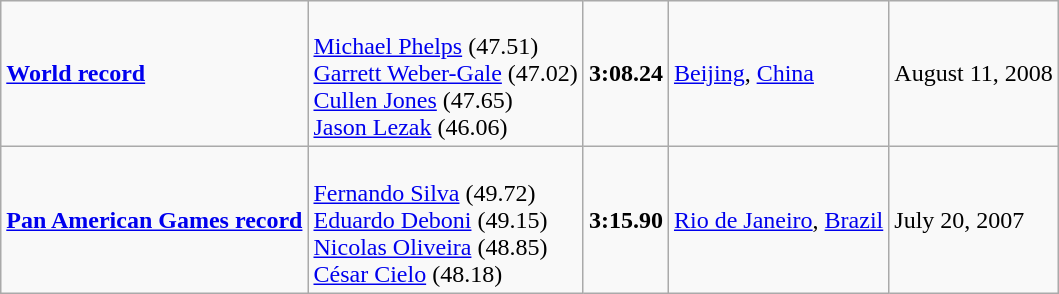<table class="wikitable">
<tr>
<td><strong><a href='#'>World record</a></strong></td>
<td><br><a href='#'>Michael Phelps</a> (47.51)<br><a href='#'>Garrett Weber-Gale</a> (47.02)<br><a href='#'>Cullen Jones</a> (47.65)<br><a href='#'>Jason Lezak</a> (46.06)</td>
<td><strong>3:08.24</strong></td>
<td><a href='#'>Beijing</a>, <a href='#'>China</a></td>
<td>August 11, 2008</td>
</tr>
<tr>
<td><strong><a href='#'>Pan American Games record</a></strong></td>
<td><br><a href='#'>Fernando Silva</a> (49.72)<br><a href='#'>Eduardo Deboni</a> (49.15)<br><a href='#'>Nicolas Oliveira</a> (48.85)<br><a href='#'>César Cielo</a> (48.18)</td>
<td><strong>3:15.90</strong></td>
<td><a href='#'>Rio de Janeiro</a>, <a href='#'>Brazil</a></td>
<td>July 20, 2007</td>
</tr>
</table>
